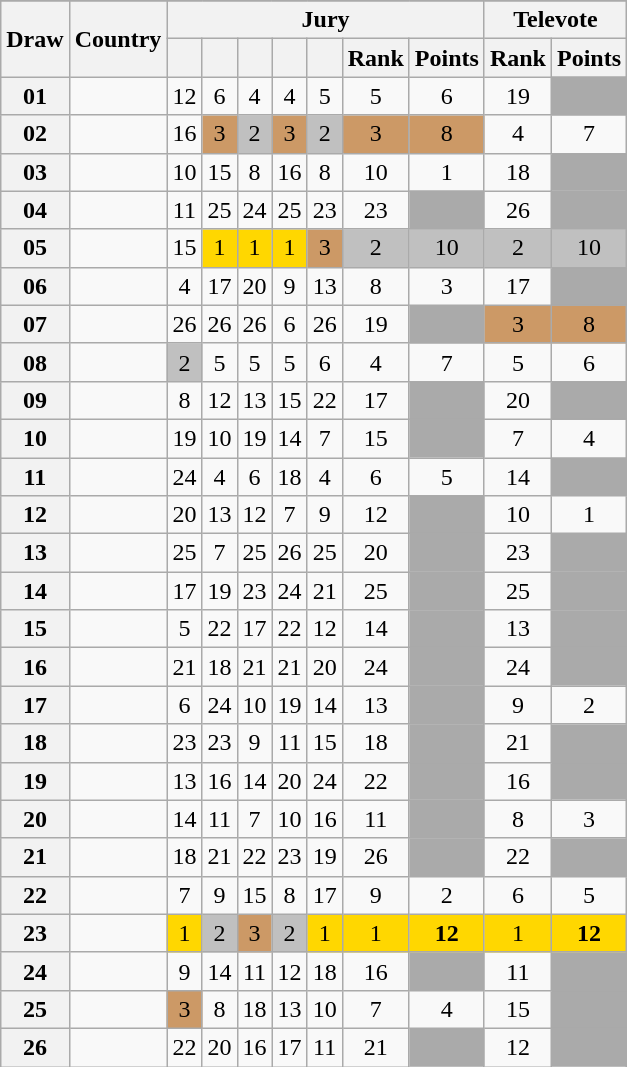<table class="sortable wikitable collapsible plainrowheaders" style="text-align:center;">
<tr>
</tr>
<tr>
<th scope="col" rowspan="2">Draw</th>
<th scope="col" rowspan="2">Country</th>
<th scope="col" colspan="7">Jury</th>
<th scope="col" colspan="2">Televote</th>
</tr>
<tr>
<th scope="col"><small></small></th>
<th scope="col"><small></small></th>
<th scope="col"><small></small></th>
<th scope="col"><small></small></th>
<th scope="col"><small></small></th>
<th scope="col">Rank</th>
<th scope="col">Points</th>
<th scope="col">Rank</th>
<th scope="col">Points</th>
</tr>
<tr>
<th scope="row" style="text-align:center;">01</th>
<td style="text-align:left;"></td>
<td>12</td>
<td>6</td>
<td>4</td>
<td>4</td>
<td>5</td>
<td>5</td>
<td>6</td>
<td>19</td>
<td style="background:#AAAAAA;"></td>
</tr>
<tr>
<th scope="row" style="text-align:center;">02</th>
<td style="text-align:left;"></td>
<td>16</td>
<td style="background:#CC9966;">3</td>
<td style="background:silver;">2</td>
<td style="background:#CC9966;">3</td>
<td style="background:silver;">2</td>
<td style="background:#CC9966;">3</td>
<td style="background:#CC9966;">8</td>
<td>4</td>
<td>7</td>
</tr>
<tr>
<th scope="row" style="text-align:center;">03</th>
<td style="text-align:left;"></td>
<td>10</td>
<td>15</td>
<td>8</td>
<td>16</td>
<td>8</td>
<td>10</td>
<td>1</td>
<td>18</td>
<td style="background:#AAAAAA;"></td>
</tr>
<tr>
<th scope="row" style="text-align:center;">04</th>
<td style="text-align:left;"></td>
<td>11</td>
<td>25</td>
<td>24</td>
<td>25</td>
<td>23</td>
<td>23</td>
<td style="background:#AAAAAA;"></td>
<td>26</td>
<td style="background:#AAAAAA;"></td>
</tr>
<tr>
<th scope="row" style="text-align:center;">05</th>
<td style="text-align:left;"></td>
<td>15</td>
<td style="background:gold;">1</td>
<td style="background:gold;">1</td>
<td style="background:gold;">1</td>
<td style="background:#CC9966;">3</td>
<td style="background:silver;">2</td>
<td style="background:silver;">10</td>
<td style="background:silver;">2</td>
<td style="background:silver;">10</td>
</tr>
<tr>
<th scope="row" style="text-align:center;">06</th>
<td style="text-align:left;"></td>
<td>4</td>
<td>17</td>
<td>20</td>
<td>9</td>
<td>13</td>
<td>8</td>
<td>3</td>
<td>17</td>
<td style="background:#AAAAAA;"></td>
</tr>
<tr>
<th scope="row" style="text-align:center;">07</th>
<td style="text-align:left;"></td>
<td>26</td>
<td>26</td>
<td>26</td>
<td>6</td>
<td>26</td>
<td>19</td>
<td style="background:#AAAAAA;"></td>
<td style="background:#CC9966;">3</td>
<td style="background:#CC9966;">8</td>
</tr>
<tr>
<th scope="row" style="text-align:center;">08</th>
<td style="text-align:left;"></td>
<td style="background:silver;">2</td>
<td>5</td>
<td>5</td>
<td>5</td>
<td>6</td>
<td>4</td>
<td>7</td>
<td>5</td>
<td>6</td>
</tr>
<tr>
<th scope="row" style="text-align:center;">09</th>
<td style="text-align:left;"></td>
<td>8</td>
<td>12</td>
<td>13</td>
<td>15</td>
<td>22</td>
<td>17</td>
<td style="background:#AAAAAA;"></td>
<td>20</td>
<td style="background:#AAAAAA;"></td>
</tr>
<tr>
<th scope="row" style="text-align:center;">10</th>
<td style="text-align:left;"></td>
<td>19</td>
<td>10</td>
<td>19</td>
<td>14</td>
<td>7</td>
<td>15</td>
<td style="background:#AAAAAA;"></td>
<td>7</td>
<td>4</td>
</tr>
<tr>
<th scope="row" style="text-align:center;">11</th>
<td style="text-align:left;"></td>
<td>24</td>
<td>4</td>
<td>6</td>
<td>18</td>
<td>4</td>
<td>6</td>
<td>5</td>
<td>14</td>
<td style="background:#AAAAAA;"></td>
</tr>
<tr>
<th scope="row" style="text-align:center;">12</th>
<td style="text-align:left;"></td>
<td>20</td>
<td>13</td>
<td>12</td>
<td>7</td>
<td>9</td>
<td>12</td>
<td style="background:#AAAAAA;"></td>
<td>10</td>
<td>1</td>
</tr>
<tr>
<th scope="row" style="text-align:center;">13</th>
<td style="text-align:left;"></td>
<td>25</td>
<td>7</td>
<td>25</td>
<td>26</td>
<td>25</td>
<td>20</td>
<td style="background:#AAAAAA;"></td>
<td>23</td>
<td style="background:#AAAAAA;"></td>
</tr>
<tr>
<th scope="row" style="text-align:center;">14</th>
<td style="text-align:left;"></td>
<td>17</td>
<td>19</td>
<td>23</td>
<td>24</td>
<td>21</td>
<td>25</td>
<td style="background:#AAAAAA;"></td>
<td>25</td>
<td style="background:#AAAAAA;"></td>
</tr>
<tr>
<th scope="row" style="text-align:center;">15</th>
<td style="text-align:left;"></td>
<td>5</td>
<td>22</td>
<td>17</td>
<td>22</td>
<td>12</td>
<td>14</td>
<td style="background:#AAAAAA;"></td>
<td>13</td>
<td style="background:#AAAAAA;"></td>
</tr>
<tr>
<th scope="row" style="text-align:center;">16</th>
<td style="text-align:left;"></td>
<td>21</td>
<td>18</td>
<td>21</td>
<td>21</td>
<td>20</td>
<td>24</td>
<td style="background:#AAAAAA;"></td>
<td>24</td>
<td style="background:#AAAAAA;"></td>
</tr>
<tr>
<th scope="row" style="text-align:center;">17</th>
<td style="text-align:left;"></td>
<td>6</td>
<td>24</td>
<td>10</td>
<td>19</td>
<td>14</td>
<td>13</td>
<td style="background:#AAAAAA;"></td>
<td>9</td>
<td>2</td>
</tr>
<tr>
<th scope="row" style="text-align:center;">18</th>
<td style="text-align:left;"></td>
<td>23</td>
<td>23</td>
<td>9</td>
<td>11</td>
<td>15</td>
<td>18</td>
<td style="background:#AAAAAA;"></td>
<td>21</td>
<td style="background:#AAAAAA;"></td>
</tr>
<tr>
<th scope="row" style="text-align:center;">19</th>
<td style="text-align:left;"></td>
<td>13</td>
<td>16</td>
<td>14</td>
<td>20</td>
<td>24</td>
<td>22</td>
<td style="background:#AAAAAA;"></td>
<td>16</td>
<td style="background:#AAAAAA;"></td>
</tr>
<tr>
<th scope="row" style="text-align:center;">20</th>
<td style="text-align:left;"></td>
<td>14</td>
<td>11</td>
<td>7</td>
<td>10</td>
<td>16</td>
<td>11</td>
<td style="background:#AAAAAA;"></td>
<td>8</td>
<td>3</td>
</tr>
<tr>
<th scope="row" style="text-align:center;">21</th>
<td style="text-align:left;"></td>
<td>18</td>
<td>21</td>
<td>22</td>
<td>23</td>
<td>19</td>
<td>26</td>
<td style="background:#AAAAAA;"></td>
<td>22</td>
<td style="background:#AAAAAA;"></td>
</tr>
<tr>
<th scope="row" style="text-align:center;">22</th>
<td style="text-align:left;"></td>
<td>7</td>
<td>9</td>
<td>15</td>
<td>8</td>
<td>17</td>
<td>9</td>
<td>2</td>
<td>6</td>
<td>5</td>
</tr>
<tr>
<th scope="row" style="text-align:center;">23</th>
<td style="text-align:left;"></td>
<td style="background:gold;">1</td>
<td style="background:silver;">2</td>
<td style="background:#CC9966;">3</td>
<td style="background:silver;">2</td>
<td style="background:gold;">1</td>
<td style="background:gold;">1</td>
<td style="background:gold;"><strong>12</strong></td>
<td style="background:gold;">1</td>
<td style="background:gold;"><strong>12</strong></td>
</tr>
<tr>
<th scope="row" style="text-align:center;">24</th>
<td style="text-align:left;"></td>
<td>9</td>
<td>14</td>
<td>11</td>
<td>12</td>
<td>18</td>
<td>16</td>
<td style="background:#AAAAAA;"></td>
<td>11</td>
<td style="background:#AAAAAA;"></td>
</tr>
<tr>
<th scope="row" style="text-align:center;">25</th>
<td style="text-align:left;"></td>
<td style="background:#CC9966;">3</td>
<td>8</td>
<td>18</td>
<td>13</td>
<td>10</td>
<td>7</td>
<td>4</td>
<td>15</td>
<td style="background:#AAAAAA;"></td>
</tr>
<tr>
<th scope="row" style="text-align:center;">26</th>
<td style="text-align:left;"></td>
<td>22</td>
<td>20</td>
<td>16</td>
<td>17</td>
<td>11</td>
<td>21</td>
<td style="background:#AAAAAA;"></td>
<td>12</td>
<td style="background:#AAAAAA;"></td>
</tr>
</table>
